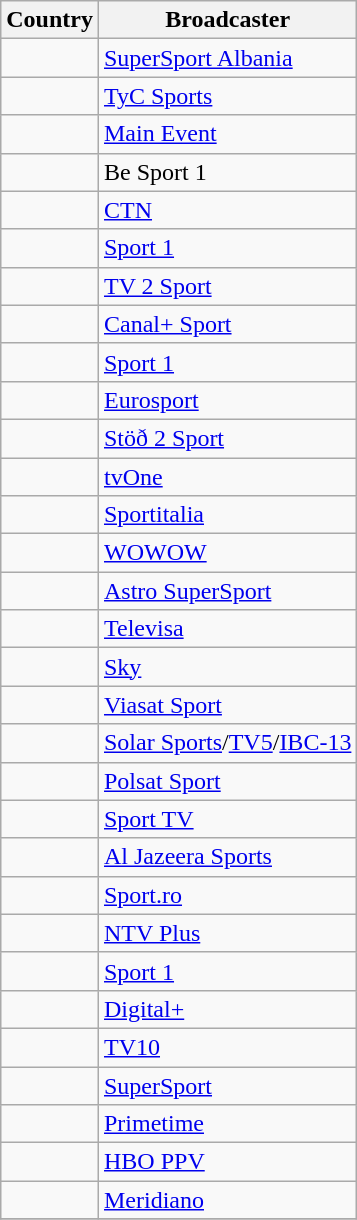<table class="wikitable">
<tr>
<th align=center>Country</th>
<th align=center>Broadcaster</th>
</tr>
<tr>
<td align=left></td>
<td><a href='#'>SuperSport Albania</a></td>
</tr>
<tr>
<td align=left></td>
<td><a href='#'>TyC Sports</a></td>
</tr>
<tr>
<td></td>
<td><a href='#'>Main Event</a></td>
</tr>
<tr>
<td></td>
<td>Be Sport 1</td>
</tr>
<tr>
<td></td>
<td><a href='#'>CTN</a></td>
</tr>
<tr>
<td></td>
<td><a href='#'>Sport 1</a></td>
</tr>
<tr>
<td></td>
<td><a href='#'>TV 2 Sport</a></td>
</tr>
<tr>
<td></td>
<td><a href='#'>Canal+ Sport</a></td>
</tr>
<tr>
<td></td>
<td><a href='#'>Sport 1</a></td>
</tr>
<tr>
<td></td>
<td><a href='#'>Eurosport</a></td>
</tr>
<tr>
<td></td>
<td><a href='#'>Stöð 2 Sport</a></td>
</tr>
<tr>
<td></td>
<td><a href='#'>tvOne</a></td>
</tr>
<tr>
<td></td>
<td><a href='#'>Sportitalia</a></td>
</tr>
<tr>
<td></td>
<td><a href='#'>WOWOW</a></td>
</tr>
<tr>
<td></td>
<td><a href='#'>Astro SuperSport</a></td>
</tr>
<tr>
<td></td>
<td><a href='#'>Televisa</a></td>
</tr>
<tr>
<td></td>
<td><a href='#'>Sky</a></td>
</tr>
<tr>
<td></td>
<td><a href='#'>Viasat Sport</a></td>
</tr>
<tr>
<td></td>
<td><a href='#'>Solar Sports</a>/<a href='#'>TV5</a>/<a href='#'>IBC-13</a></td>
</tr>
<tr>
<td></td>
<td><a href='#'>Polsat Sport</a></td>
</tr>
<tr>
<td></td>
<td><a href='#'>Sport TV</a></td>
</tr>
<tr>
<td></td>
<td><a href='#'>Al Jazeera Sports</a></td>
</tr>
<tr>
<td></td>
<td><a href='#'>Sport.ro</a></td>
</tr>
<tr>
<td></td>
<td><a href='#'>NTV Plus</a></td>
</tr>
<tr>
<td></td>
<td><a href='#'>Sport 1</a></td>
</tr>
<tr>
<td></td>
<td><a href='#'>Digital+</a></td>
</tr>
<tr>
<td></td>
<td><a href='#'>TV10</a></td>
</tr>
<tr>
<td></td>
<td><a href='#'>SuperSport</a></td>
</tr>
<tr>
<td></td>
<td><a href='#'>Primetime</a></td>
</tr>
<tr>
<td></td>
<td><a href='#'>HBO PPV</a></td>
</tr>
<tr>
<td></td>
<td><a href='#'>Meridiano</a></td>
</tr>
<tr>
</tr>
</table>
